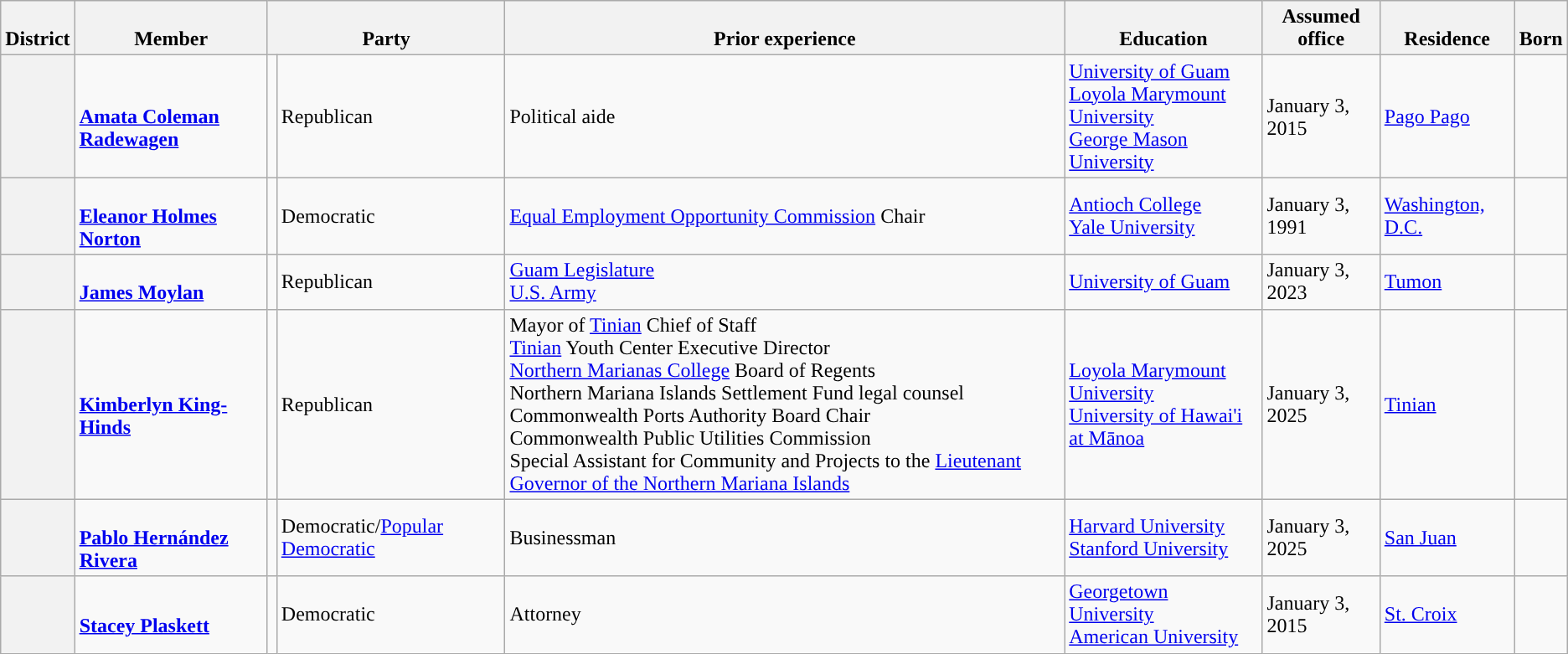<table class="wikitable sortable sticky-header" id="nonvotingmembers">
<tr style="vertical-align:bottom">
<th scope="col">District</th>
<th scope="col">Member</th>
<th scope="col" colspan=2>Party</th>
<th scope="col">Prior experience</th>
<th scope="col">Education</th>
<th scope="col">Assumed office</th>
<th scope="col">Residence</th>
<th scope="col">Born</th>
</tr>
<tr>
<th scope="row"></th>
<td data-sort-value="Radewagen, Amata Coleman"><br><strong><a href='#'>Amata Coleman Radewagen</a></strong></td>
<td style="background-color:"></td>
<td>Republican</td>
<td>Political aide</td>
<td><a href='#'>University of Guam</a> <br><a href='#'>Loyola Marymount University</a><br><a href='#'>George Mason University</a></td>
<td>January 3, 2015</td>
<td><a href='#'>Pago Pago</a></td>
<td></td>
</tr>
<tr>
<th scope="row"></th>
<td data-sort-value="Holmes Norton, Eleanor"> <br> <strong><a href='#'>Eleanor Holmes Norton</a></strong></td>
<td style="background-color:"></td>
<td>Democratic</td>
<td><a href='#'>Equal Employment Opportunity Commission</a> Chair</td>
<td><a href='#'>Antioch College</a> <br><a href='#'>Yale University</a> </td>
<td>January 3, 1991</td>
<td><a href='#'>Washington, D.C.</a></td>
<td></td>
</tr>
<tr>
<th scope="row"></th>
<td data-sort-value="Moylan, James"><br><strong><a href='#'>James Moylan</a></strong></td>
<td style="background-color:"></td>
<td>Republican</td>
<td><a href='#'>Guam Legislature</a><br><a href='#'>U.S. Army</a></td>
<td><a href='#'>University of Guam</a> </td>
<td>January 3, 2023</td>
<td><a href='#'>Tumon</a></td>
<td></td>
</tr>
<tr>
<th scope="row"></th>
<td data-sort-value="King-Hinds"><br><strong><a href='#'>Kimberlyn King-Hinds</a></strong></td>
<td style="background-color:"></td>
<td>Republican</td>
<td>Mayor of <a href='#'>Tinian</a> Chief of Staff<br><a href='#'>Tinian</a> Youth Center Executive Director<br><a href='#'>Northern Marianas College</a> Board of Regents<br>Northern Mariana Islands Settlement Fund legal counsel<br>Commonwealth Ports Authority Board Chair<br>Commonwealth Public Utilities Commission<br>Special Assistant for Community and Projects to the <a href='#'>Lieutenant Governor of the Northern Mariana Islands</a></td>
<td><a href='#'>Loyola Marymount University</a> <br><a href='#'>University of Hawai'i at Mānoa</a> </td>
<td>January 3, 2025</td>
<td><a href='#'>Tinian</a></td>
<td></td>
</tr>
<tr>
<th scope="row"></th>
<td data-sort-value="HernandezRivera"> <br><strong><a href='#'>Pablo Hernández Rivera</a></strong></td>
<td style="background-color:"></td>
<td>Democratic/<a href='#'>Popular Democratic</a></td>
<td>Businessman</td>
<td><a href='#'>Harvard University</a> <br><a href='#'>Stanford University</a> </td>
<td>January 3, 2025</td>
<td><a href='#'>San Juan</a></td>
<td></td>
</tr>
<tr>
<th scope="row"></th>
<td data-sort-value="Plaskett, Stacey"> <br><strong><a href='#'>Stacey Plaskett</a></strong></td>
<td style="background-color:"></td>
<td>Democratic</td>
<td>Attorney</td>
<td><a href='#'>Georgetown University</a> <br><a href='#'>American University</a> </td>
<td>January 3, 2015</td>
<td><a href='#'>St. Croix</a></td>
<td></td>
</tr>
</table>
